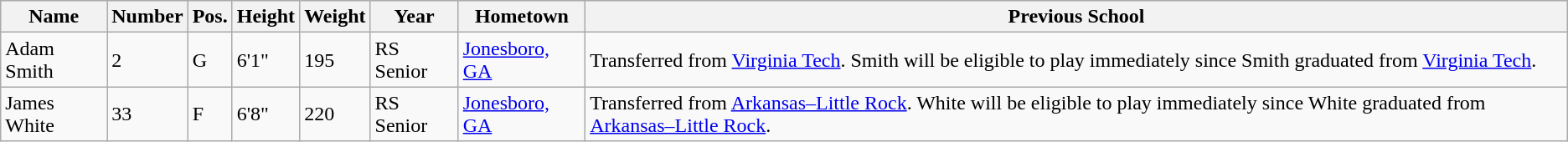<table class="wikitable sortable" border="1">
<tr>
<th>Name</th>
<th>Number</th>
<th>Pos.</th>
<th>Height</th>
<th>Weight</th>
<th>Year</th>
<th>Hometown</th>
<th class="unsortable">Previous School</th>
</tr>
<tr>
<td>Adam Smith</td>
<td>2</td>
<td>G</td>
<td>6'1"</td>
<td>195</td>
<td>RS Senior</td>
<td><a href='#'>Jonesboro, GA</a></td>
<td>Transferred from <a href='#'>Virginia Tech</a>. Smith will be eligible to play immediately since Smith graduated from <a href='#'>Virginia Tech</a>.</td>
</tr>
<tr>
<td>James White</td>
<td>33</td>
<td>F</td>
<td>6'8"</td>
<td>220</td>
<td>RS Senior</td>
<td><a href='#'>Jonesboro, GA</a></td>
<td>Transferred from <a href='#'>Arkansas–Little Rock</a>. White will be eligible to play immediately since White graduated from <a href='#'>Arkansas–Little Rock</a>.</td>
</tr>
</table>
